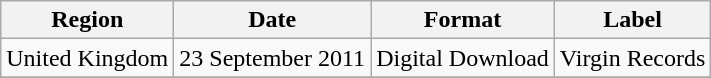<table class=wikitable>
<tr>
<th>Region</th>
<th>Date</th>
<th>Format</th>
<th>Label</th>
</tr>
<tr>
<td>United Kingdom</td>
<td>23 September 2011</td>
<td>Digital Download</td>
<td>Virgin Records</td>
</tr>
<tr>
</tr>
</table>
